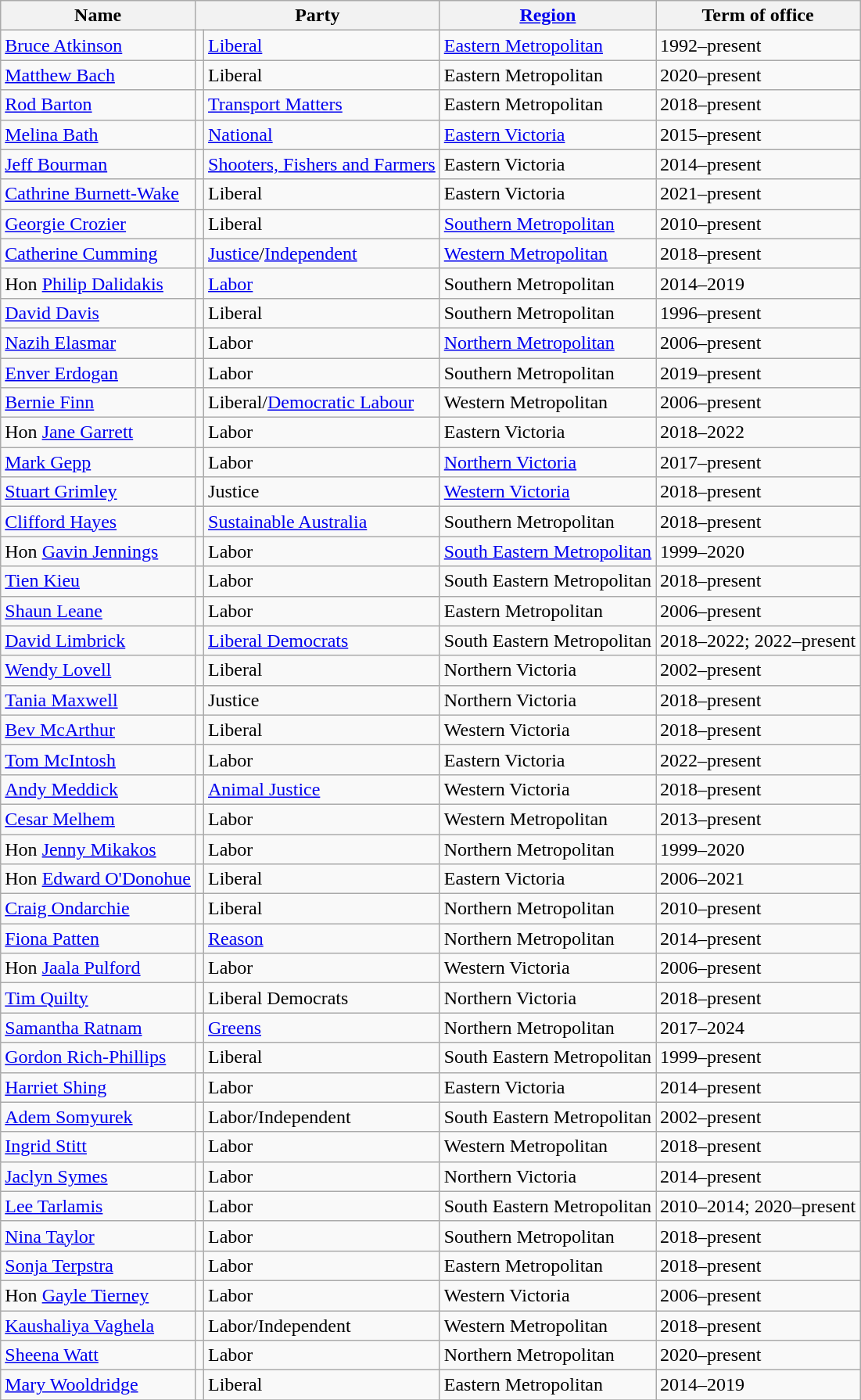<table class="wikitable sortable">
<tr>
<th>Name</th>
<th colspan =2>Party</th>
<th><a href='#'>Region</a></th>
<th>Term of office</th>
</tr>
<tr>
<td><a href='#'>Bruce Atkinson</a></td>
<td></td>
<td><a href='#'>Liberal</a></td>
<td><a href='#'>Eastern Metropolitan</a></td>
<td>1992–present</td>
</tr>
<tr>
<td><a href='#'>Matthew Bach</a></td>
<td></td>
<td>Liberal</td>
<td>Eastern Metropolitan</td>
<td>2020–present</td>
</tr>
<tr>
<td><a href='#'>Rod Barton</a></td>
<td></td>
<td><a href='#'>Transport Matters</a></td>
<td>Eastern Metropolitan</td>
<td>2018–present</td>
</tr>
<tr>
<td><a href='#'>Melina Bath</a></td>
<td></td>
<td><a href='#'>National</a></td>
<td><a href='#'>Eastern Victoria</a></td>
<td>2015–present</td>
</tr>
<tr>
<td><a href='#'>Jeff Bourman</a></td>
<td></td>
<td><a href='#'>Shooters, Fishers and Farmers</a></td>
<td>Eastern Victoria</td>
<td>2014–present</td>
</tr>
<tr>
<td><a href='#'>Cathrine Burnett-Wake</a></td>
<td></td>
<td>Liberal</td>
<td>Eastern Victoria</td>
<td>2021–present</td>
</tr>
<tr>
<td><a href='#'>Georgie Crozier</a></td>
<td></td>
<td>Liberal</td>
<td><a href='#'>Southern Metropolitan</a></td>
<td>2010–present</td>
</tr>
<tr>
<td><a href='#'>Catherine Cumming</a></td>
<td></td>
<td><a href='#'>Justice</a>/<a href='#'>Independent</a></td>
<td><a href='#'>Western Metropolitan</a></td>
<td>2018–present</td>
</tr>
<tr>
<td>Hon <a href='#'>Philip Dalidakis</a></td>
<td></td>
<td><a href='#'>Labor</a></td>
<td>Southern Metropolitan</td>
<td>2014–2019</td>
</tr>
<tr>
<td><a href='#'>David Davis</a></td>
<td></td>
<td>Liberal</td>
<td>Southern Metropolitan</td>
<td>1996–present</td>
</tr>
<tr>
<td><a href='#'>Nazih Elasmar</a></td>
<td></td>
<td>Labor</td>
<td><a href='#'>Northern Metropolitan</a></td>
<td>2006–present</td>
</tr>
<tr>
<td><a href='#'>Enver Erdogan</a></td>
<td></td>
<td>Labor</td>
<td>Southern Metropolitan</td>
<td>2019–present</td>
</tr>
<tr>
<td><a href='#'>Bernie Finn</a></td>
<td></td>
<td>Liberal/<a href='#'>Democratic Labour</a></td>
<td>Western Metropolitan</td>
<td>2006–present</td>
</tr>
<tr>
<td>Hon <a href='#'>Jane Garrett</a></td>
<td></td>
<td>Labor</td>
<td>Eastern Victoria</td>
<td>2018–2022</td>
</tr>
<tr>
<td><a href='#'>Mark Gepp</a></td>
<td></td>
<td>Labor</td>
<td><a href='#'>Northern Victoria</a></td>
<td>2017–present</td>
</tr>
<tr>
<td><a href='#'>Stuart Grimley</a></td>
<td></td>
<td>Justice</td>
<td><a href='#'>Western Victoria</a></td>
<td>2018–present</td>
</tr>
<tr>
<td><a href='#'>Clifford Hayes</a></td>
<td></td>
<td><a href='#'>Sustainable Australia</a></td>
<td>Southern Metropolitan</td>
<td>2018–present</td>
</tr>
<tr>
<td>Hon <a href='#'>Gavin Jennings</a></td>
<td></td>
<td>Labor</td>
<td><a href='#'>South Eastern Metropolitan</a></td>
<td>1999–2020</td>
</tr>
<tr>
<td><a href='#'>Tien Kieu</a></td>
<td></td>
<td>Labor</td>
<td>South Eastern Metropolitan</td>
<td>2018–present</td>
</tr>
<tr>
<td><a href='#'>Shaun Leane</a></td>
<td></td>
<td>Labor</td>
<td>Eastern Metropolitan</td>
<td>2006–present</td>
</tr>
<tr>
<td><a href='#'>David Limbrick</a></td>
<td></td>
<td><a href='#'>Liberal Democrats</a></td>
<td>South Eastern Metropolitan</td>
<td>2018–2022; 2022–present</td>
</tr>
<tr>
<td><a href='#'>Wendy Lovell</a></td>
<td></td>
<td>Liberal</td>
<td>Northern Victoria</td>
<td>2002–present</td>
</tr>
<tr>
<td><a href='#'>Tania Maxwell</a></td>
<td></td>
<td>Justice</td>
<td>Northern Victoria</td>
<td>2018–present</td>
</tr>
<tr>
<td><a href='#'>Bev McArthur</a></td>
<td></td>
<td>Liberal</td>
<td>Western Victoria</td>
<td>2018–present</td>
</tr>
<tr>
<td><a href='#'>Tom McIntosh</a></td>
<td></td>
<td>Labor</td>
<td>Eastern Victoria</td>
<td>2022–present</td>
</tr>
<tr>
<td><a href='#'>Andy Meddick</a></td>
<td></td>
<td><a href='#'>Animal Justice</a></td>
<td>Western Victoria</td>
<td>2018–present</td>
</tr>
<tr>
<td><a href='#'>Cesar Melhem</a></td>
<td></td>
<td>Labor</td>
<td>Western Metropolitan</td>
<td>2013–present</td>
</tr>
<tr>
<td>Hon <a href='#'>Jenny Mikakos</a></td>
<td></td>
<td>Labor</td>
<td>Northern Metropolitan</td>
<td>1999–2020</td>
</tr>
<tr>
<td>Hon <a href='#'>Edward O'Donohue</a></td>
<td></td>
<td>Liberal</td>
<td>Eastern Victoria</td>
<td>2006–2021</td>
</tr>
<tr>
<td><a href='#'>Craig Ondarchie</a></td>
<td></td>
<td>Liberal</td>
<td>Northern Metropolitan</td>
<td>2010–present</td>
</tr>
<tr>
<td><a href='#'>Fiona Patten</a></td>
<td></td>
<td><a href='#'>Reason</a></td>
<td>Northern Metropolitan</td>
<td>2014–present</td>
</tr>
<tr>
<td>Hon <a href='#'>Jaala Pulford</a></td>
<td></td>
<td>Labor</td>
<td>Western Victoria</td>
<td>2006–present</td>
</tr>
<tr>
<td><a href='#'>Tim Quilty</a></td>
<td></td>
<td>Liberal Democrats</td>
<td>Northern Victoria</td>
<td>2018–present</td>
</tr>
<tr>
<td><a href='#'>Samantha Ratnam</a></td>
<td></td>
<td><a href='#'>Greens</a></td>
<td>Northern Metropolitan</td>
<td>2017–2024</td>
</tr>
<tr>
<td><a href='#'>Gordon Rich-Phillips</a></td>
<td></td>
<td>Liberal</td>
<td>South Eastern Metropolitan</td>
<td>1999–present</td>
</tr>
<tr>
<td><a href='#'>Harriet Shing</a></td>
<td></td>
<td>Labor</td>
<td>Eastern Victoria</td>
<td>2014–present</td>
</tr>
<tr>
<td><a href='#'>Adem Somyurek</a></td>
<td></td>
<td>Labor/Independent</td>
<td>South Eastern Metropolitan</td>
<td>2002–present</td>
</tr>
<tr>
<td><a href='#'>Ingrid Stitt</a></td>
<td></td>
<td>Labor</td>
<td>Western Metropolitan</td>
<td>2018–present</td>
</tr>
<tr>
<td><a href='#'>Jaclyn Symes</a></td>
<td></td>
<td>Labor</td>
<td>Northern Victoria</td>
<td>2014–present</td>
</tr>
<tr>
<td><a href='#'>Lee Tarlamis</a></td>
<td></td>
<td>Labor</td>
<td>South Eastern Metropolitan</td>
<td>2010–2014; 2020–present</td>
</tr>
<tr>
<td><a href='#'>Nina Taylor</a></td>
<td></td>
<td>Labor</td>
<td>Southern Metropolitan</td>
<td>2018–present</td>
</tr>
<tr>
<td><a href='#'>Sonja Terpstra</a></td>
<td></td>
<td>Labor</td>
<td>Eastern Metropolitan</td>
<td>2018–present</td>
</tr>
<tr>
<td>Hon <a href='#'>Gayle Tierney</a></td>
<td></td>
<td>Labor</td>
<td>Western Victoria</td>
<td>2006–present</td>
</tr>
<tr>
<td><a href='#'>Kaushaliya Vaghela</a></td>
<td></td>
<td>Labor/Independent</td>
<td>Western Metropolitan</td>
<td>2018–present</td>
</tr>
<tr>
<td><a href='#'>Sheena Watt</a></td>
<td></td>
<td>Labor</td>
<td>Northern Metropolitan</td>
<td>2020–present</td>
</tr>
<tr>
<td><a href='#'>Mary Wooldridge</a></td>
<td></td>
<td>Liberal</td>
<td>Eastern Metropolitan</td>
<td>2014–2019</td>
</tr>
<tr>
</tr>
</table>
